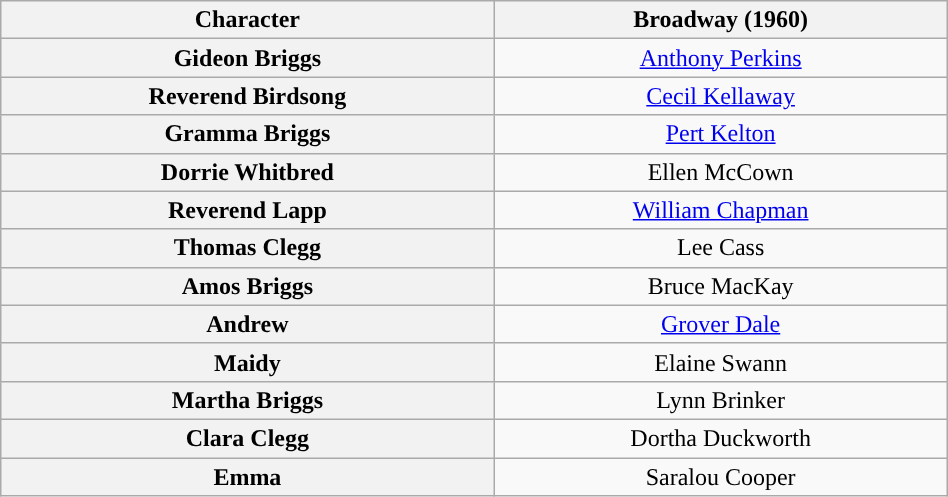<table class="wikitable" style="width:50%; text-align:center">
<tr>
<th scope="col">Character</th>
<th>Broadway (1960)</th>
</tr>
<tr>
<th>Gideon Briggs</th>
<td colspan="1"><a href='#'>Anthony Perkins</a></td>
</tr>
<tr>
<th>Reverend Birdsong</th>
<td colspan="1”"><a href='#'>Cecil Kellaway</a></td>
</tr>
<tr>
<th>Gramma Briggs</th>
<td colspan="1”"><a href='#'>Pert Kelton</a></td>
</tr>
<tr>
<th>Dorrie Whitbred</th>
<td colspan="1">Ellen McCown</td>
</tr>
<tr>
<th>Reverend Lapp</th>
<td colspan="1"><a href='#'>William Chapman</a></td>
</tr>
<tr>
<th>Thomas Clegg</th>
<td colspan="1">Lee Cass</td>
</tr>
<tr>
<th>Amos Briggs</th>
<td colspan="1">Bruce MacKay</td>
</tr>
<tr>
<th>Andrew</th>
<td colspan="1"><a href='#'>Grover Dale</a></td>
</tr>
<tr>
<th>Maidy</th>
<td colspan="1">Elaine Swann</td>
</tr>
<tr>
<th>Martha Briggs</th>
<td colspan="1">Lynn Brinker</td>
</tr>
<tr>
<th>Clara Clegg</th>
<td colspan="1">Dortha Duckworth</td>
</tr>
<tr>
<th>Emma</th>
<td colspan="1">Saralou Cooper</td>
</tr>
</table>
